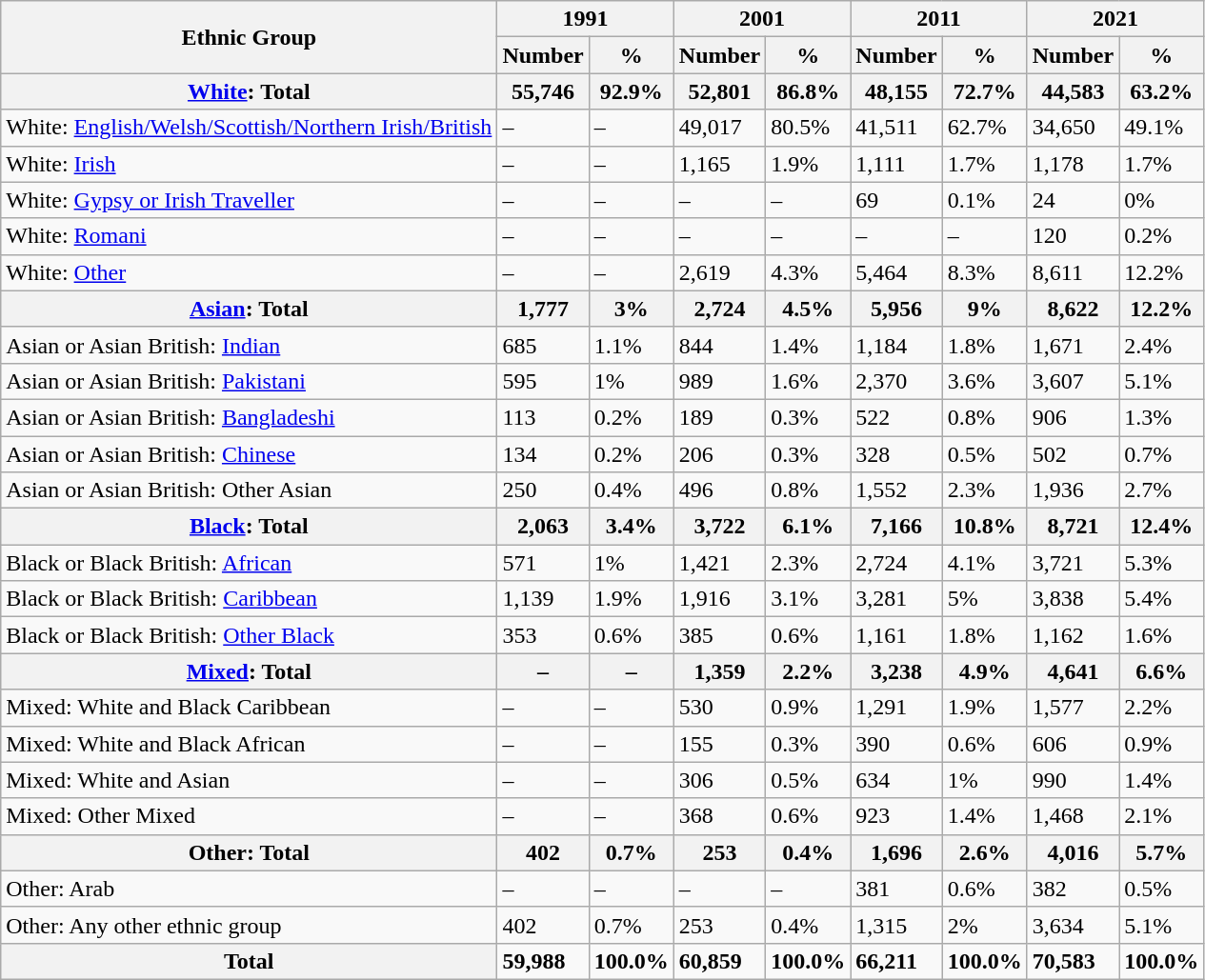<table class="wikitable">
<tr>
<th rowspan="2" scope="col">Ethnic Group</th>
<th colspan="2">1991</th>
<th colspan="2">2001</th>
<th colspan="2" scope="col">2011</th>
<th colspan="2">2021</th>
</tr>
<tr>
<th>Number</th>
<th>%</th>
<th>Number</th>
<th>%</th>
<th scope="col">Number</th>
<th scope="col">%</th>
<th>Number</th>
<th>%</th>
</tr>
<tr>
<th scope="row"><a href='#'>White</a>: Total</th>
<th>55,746</th>
<th>92.9%</th>
<th>52,801</th>
<th>86.8%</th>
<th>48,155</th>
<th>72.7%</th>
<th>44,583</th>
<th>63.2%</th>
</tr>
<tr>
<td scope="row">White: <a href='#'>English/Welsh/Scottish/Northern Irish/British</a></td>
<td>–</td>
<td>–</td>
<td>49,017</td>
<td>80.5%</td>
<td>41,511</td>
<td>62.7%</td>
<td>34,650</td>
<td>49.1%</td>
</tr>
<tr>
<td scope="row">White: <a href='#'>Irish</a></td>
<td>–</td>
<td>–</td>
<td>1,165</td>
<td>1.9%</td>
<td>1,111</td>
<td>1.7%</td>
<td>1,178</td>
<td>1.7%</td>
</tr>
<tr>
<td scope="row">White: <a href='#'>Gypsy or Irish Traveller</a></td>
<td>–</td>
<td>–</td>
<td>–</td>
<td>–</td>
<td>69</td>
<td>0.1%</td>
<td>24</td>
<td>0%</td>
</tr>
<tr>
<td>White: <a href='#'>Romani</a></td>
<td>–</td>
<td>–</td>
<td>–</td>
<td>–</td>
<td>–</td>
<td>–</td>
<td>120</td>
<td>0.2%</td>
</tr>
<tr>
<td scope="row">White: <a href='#'>Other</a></td>
<td>–</td>
<td>–</td>
<td>2,619</td>
<td>4.3%</td>
<td>5,464</td>
<td>8.3%</td>
<td>8,611</td>
<td>12.2%</td>
</tr>
<tr>
<th scope="row"><a href='#'>Asian</a>: Total</th>
<th>1,777</th>
<th>3%</th>
<th>2,724</th>
<th>4.5%</th>
<th>5,956</th>
<th>9%</th>
<th>8,622</th>
<th>12.2%</th>
</tr>
<tr>
<td scope="row">Asian or Asian British: <a href='#'>Indian</a></td>
<td>685</td>
<td>1.1%</td>
<td>844</td>
<td>1.4%</td>
<td>1,184</td>
<td>1.8%</td>
<td>1,671</td>
<td>2.4%</td>
</tr>
<tr>
<td scope="row">Asian or Asian British: <a href='#'>Pakistani</a></td>
<td>595</td>
<td>1%</td>
<td>989</td>
<td>1.6%</td>
<td>2,370</td>
<td>3.6%</td>
<td>3,607</td>
<td>5.1%</td>
</tr>
<tr>
<td scope="row">Asian or Asian British: <a href='#'>Bangladeshi</a></td>
<td>113</td>
<td>0.2%</td>
<td>189</td>
<td>0.3%</td>
<td>522</td>
<td>0.8%</td>
<td>906</td>
<td>1.3%</td>
</tr>
<tr>
<td scope="row">Asian or Asian British: <a href='#'>Chinese</a></td>
<td>134</td>
<td>0.2%</td>
<td>206</td>
<td>0.3%</td>
<td>328</td>
<td>0.5%</td>
<td>502</td>
<td>0.7%</td>
</tr>
<tr>
<td scope="row">Asian or Asian British: Other Asian</td>
<td>250</td>
<td>0.4%</td>
<td>496</td>
<td>0.8%</td>
<td>1,552</td>
<td>2.3%</td>
<td>1,936</td>
<td>2.7%</td>
</tr>
<tr>
<th scope="row"><a href='#'>Black</a>: Total</th>
<th>2,063</th>
<th>3.4%</th>
<th>3,722</th>
<th>6.1%</th>
<th>7,166</th>
<th>10.8%</th>
<th>8,721</th>
<th>12.4%</th>
</tr>
<tr>
<td scope="row">Black or Black British: <a href='#'>African</a></td>
<td>571</td>
<td>1%</td>
<td>1,421</td>
<td>2.3%</td>
<td>2,724</td>
<td>4.1%</td>
<td>3,721</td>
<td>5.3%</td>
</tr>
<tr>
<td scope="row">Black or Black British: <a href='#'>Caribbean</a></td>
<td>1,139</td>
<td>1.9%</td>
<td>1,916</td>
<td>3.1%</td>
<td>3,281</td>
<td>5%</td>
<td>3,838</td>
<td>5.4%</td>
</tr>
<tr>
<td scope="row">Black or Black British: <a href='#'>Other Black</a></td>
<td>353</td>
<td>0.6%</td>
<td>385</td>
<td>0.6%</td>
<td>1,161</td>
<td>1.8%</td>
<td>1,162</td>
<td>1.6%</td>
</tr>
<tr>
<th scope="row"><a href='#'>Mixed</a>: Total</th>
<th>–</th>
<th>–</th>
<th>1,359</th>
<th>2.2%</th>
<th>3,238</th>
<th>4.9%</th>
<th>4,641</th>
<th>6.6%</th>
</tr>
<tr>
<td scope="row">Mixed: White and Black Caribbean</td>
<td>–</td>
<td>–</td>
<td>530</td>
<td>0.9%</td>
<td>1,291</td>
<td>1.9%</td>
<td>1,577</td>
<td>2.2%</td>
</tr>
<tr>
<td scope="row">Mixed: White and Black African</td>
<td>–</td>
<td>–</td>
<td>155</td>
<td>0.3%</td>
<td>390</td>
<td>0.6%</td>
<td>606</td>
<td>0.9%</td>
</tr>
<tr>
<td scope="row">Mixed: White and Asian</td>
<td>–</td>
<td>–</td>
<td>306</td>
<td>0.5%</td>
<td>634</td>
<td>1%</td>
<td>990</td>
<td>1.4%</td>
</tr>
<tr>
<td scope="row">Mixed: Other Mixed</td>
<td>–</td>
<td>–</td>
<td>368</td>
<td>0.6%</td>
<td>923</td>
<td>1.4%</td>
<td>1,468</td>
<td>2.1%</td>
</tr>
<tr>
<th scope="row">Other: Total</th>
<th>402</th>
<th>0.7%</th>
<th>253</th>
<th>0.4%</th>
<th>1,696</th>
<th>2.6%</th>
<th>4,016</th>
<th>5.7%</th>
</tr>
<tr>
<td scope="row">Other: Arab</td>
<td>–</td>
<td>–</td>
<td>–</td>
<td>–</td>
<td>381</td>
<td>0.6%</td>
<td>382</td>
<td>0.5%</td>
</tr>
<tr>
<td scope="row">Other: Any other ethnic group</td>
<td>402</td>
<td>0.7%</td>
<td>253</td>
<td>0.4%</td>
<td>1,315</td>
<td>2%</td>
<td>3,634</td>
<td>5.1%</td>
</tr>
<tr>
<th scope="row">Total</th>
<td><strong>59,988</strong></td>
<td><strong>100.0%</strong></td>
<td><strong>60,859</strong></td>
<td><strong>100.0%</strong></td>
<td><strong>66,211</strong></td>
<td><strong>100.0%</strong></td>
<td><strong>70,583</strong></td>
<td><strong>100.0%</strong></td>
</tr>
</table>
